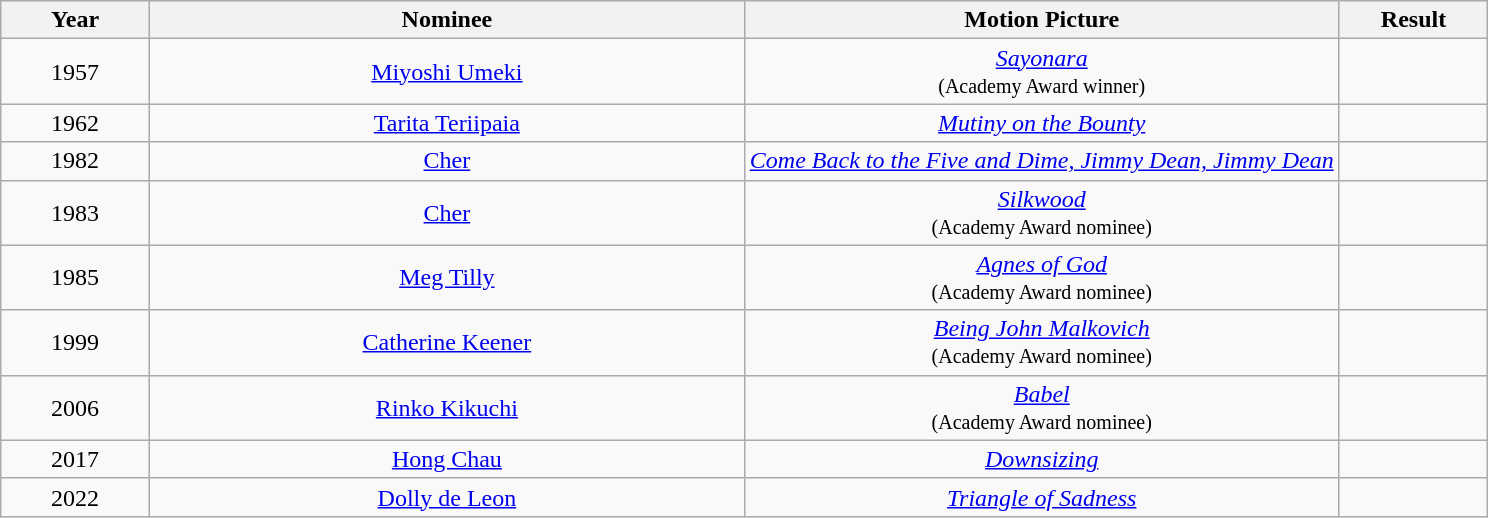<table class="wikitable" style="text-align: center">
<tr>
<th style="width:10%;">Year</th>
<th style="width:40%;">Nominee</th>
<th style="width:40%;">Motion Picture</th>
<th style="width:10%;">Result</th>
</tr>
<tr>
<td>1957</td>
<td><a href='#'>Miyoshi Umeki</a></td>
<td><em><a href='#'>Sayonara</a></em><br><small>(Academy Award winner)</small></td>
<td></td>
</tr>
<tr>
<td>1962</td>
<td><a href='#'>Tarita Teriipaia</a></td>
<td><em><a href='#'>Mutiny on the Bounty</a></em></td>
<td></td>
</tr>
<tr>
<td>1982</td>
<td><a href='#'>Cher</a></td>
<td><em><a href='#'>Come Back to the Five and Dime, Jimmy Dean, Jimmy Dean</a></em></td>
<td></td>
</tr>
<tr>
<td>1983</td>
<td><a href='#'>Cher</a></td>
<td><em><a href='#'>Silkwood</a></em><br><small>(Academy Award nominee)</small></td>
<td></td>
</tr>
<tr>
<td>1985</td>
<td><a href='#'>Meg Tilly</a></td>
<td><em><a href='#'>Agnes of God</a></em><br><small>(Academy Award nominee)</small></td>
<td></td>
</tr>
<tr>
<td>1999</td>
<td><a href='#'>Catherine Keener</a></td>
<td><em><a href='#'>Being John Malkovich</a></em><br><small>(Academy Award nominee)</small></td>
<td></td>
</tr>
<tr>
<td>2006</td>
<td><a href='#'>Rinko Kikuchi</a></td>
<td><em><a href='#'>Babel</a></em><br><small>(Academy Award nominee)</small></td>
<td></td>
</tr>
<tr>
<td>2017</td>
<td><a href='#'>Hong Chau</a></td>
<td><em><a href='#'>Downsizing</a></em></td>
<td></td>
</tr>
<tr>
<td>2022</td>
<td><a href='#'>Dolly de Leon</a></td>
<td><em><a href='#'>Triangle of Sadness</a></em></td>
<td></td>
</tr>
</table>
